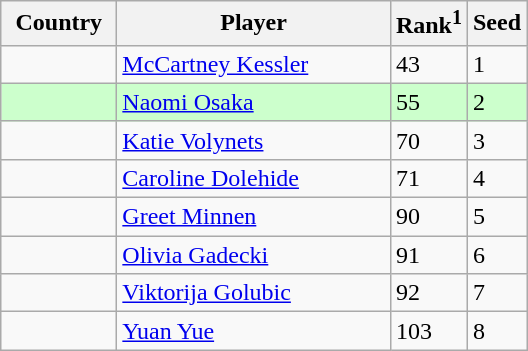<table class="sortable wikitable">
<tr>
<th width="70">Country</th>
<th width="175">Player</th>
<th>Rank<sup>1</sup></th>
<th>Seed</th>
</tr>
<tr>
<td></td>
<td><a href='#'>McCartney Kessler</a></td>
<td>43</td>
<td>1</td>
</tr>
<tr style="background:#cfc;">
<td></td>
<td><a href='#'>Naomi Osaka</a></td>
<td>55</td>
<td>2</td>
</tr>
<tr>
<td></td>
<td><a href='#'>Katie Volynets</a></td>
<td>70</td>
<td>3</td>
</tr>
<tr>
<td></td>
<td><a href='#'>Caroline Dolehide</a></td>
<td>71</td>
<td>4</td>
</tr>
<tr>
<td></td>
<td><a href='#'>Greet Minnen</a></td>
<td>90</td>
<td>5</td>
</tr>
<tr>
<td></td>
<td><a href='#'>Olivia Gadecki</a></td>
<td>91</td>
<td>6</td>
</tr>
<tr>
<td></td>
<td><a href='#'>Viktorija Golubic</a></td>
<td>92</td>
<td>7</td>
</tr>
<tr>
<td></td>
<td><a href='#'>Yuan Yue</a></td>
<td>103</td>
<td>8</td>
</tr>
</table>
